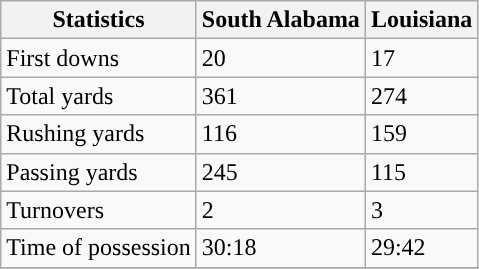<table class="wikitable">
<tr>
<th>Statistics</th>
<th>South Alabama</th>
<th>Louisiana</th>
</tr>
<tr>
<td>First downs</td>
<td>20</td>
<td>17</td>
</tr>
<tr>
<td>Total yards</td>
<td>361</td>
<td>274</td>
</tr>
<tr>
<td>Rushing yards</td>
<td>116</td>
<td>159</td>
</tr>
<tr>
<td>Passing yards</td>
<td>245</td>
<td>115</td>
</tr>
<tr>
<td>Turnovers</td>
<td>2</td>
<td>3</td>
</tr>
<tr>
<td>Time of possession</td>
<td>30:18</td>
<td>29:42</td>
</tr>
<tr>
</tr>
</table>
